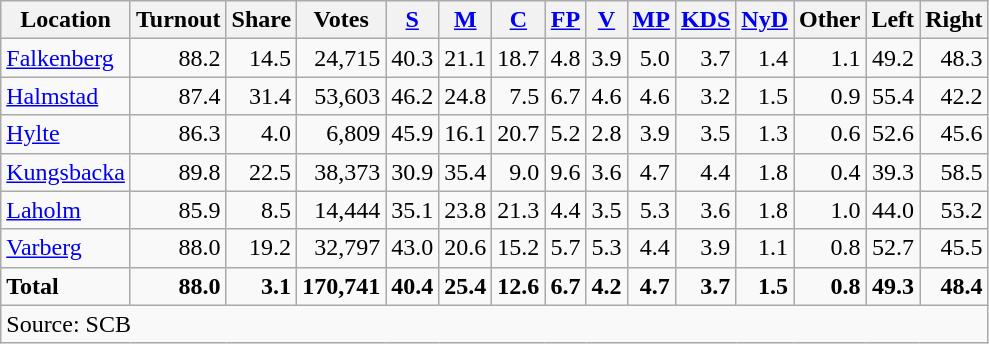<table class="wikitable sortable" style=text-align:right>
<tr>
<th>Location</th>
<th>Turnout</th>
<th>Share</th>
<th>Votes</th>
<th><a href='#'>S</a></th>
<th><a href='#'>M</a></th>
<th><a href='#'>C</a></th>
<th><a href='#'>FP</a></th>
<th><a href='#'>V</a></th>
<th><a href='#'>MP</a></th>
<th><a href='#'>KDS</a></th>
<th><a href='#'>NyD</a></th>
<th>Other</th>
<th>Left</th>
<th>Right</th>
</tr>
<tr>
<td align=left><a href='#'>Falkenberg</a></td>
<td>88.2</td>
<td>14.5</td>
<td>24,715</td>
<td>40.3</td>
<td>21.1</td>
<td>18.7</td>
<td>4.8</td>
<td>3.9</td>
<td>5.0</td>
<td>3.7</td>
<td>1.4</td>
<td>1.1</td>
<td>49.2</td>
<td>48.3</td>
</tr>
<tr>
<td align=left><a href='#'>Halmstad</a></td>
<td>87.4</td>
<td>31.4</td>
<td>53,603</td>
<td>46.2</td>
<td>24.8</td>
<td>7.5</td>
<td>6.7</td>
<td>4.6</td>
<td>4.6</td>
<td>3.2</td>
<td>1.5</td>
<td>0.9</td>
<td>55.4</td>
<td>42.2</td>
</tr>
<tr>
<td align=left><a href='#'>Hylte</a></td>
<td>86.3</td>
<td>4.0</td>
<td>6,809</td>
<td>45.9</td>
<td>16.1</td>
<td>20.7</td>
<td>5.2</td>
<td>2.8</td>
<td>3.9</td>
<td>3.5</td>
<td>1.3</td>
<td>0.6</td>
<td>52.6</td>
<td>45.6</td>
</tr>
<tr>
<td align=left><a href='#'>Kungsbacka</a></td>
<td>89.8</td>
<td>22.5</td>
<td>38,373</td>
<td>30.9</td>
<td>35.4</td>
<td>9.0</td>
<td>9.6</td>
<td>3.6</td>
<td>4.7</td>
<td>4.4</td>
<td>1.8</td>
<td>0.4</td>
<td>39.3</td>
<td>58.5</td>
</tr>
<tr>
<td align=left><a href='#'>Laholm</a></td>
<td>85.9</td>
<td>8.5</td>
<td>14,444</td>
<td>35.1</td>
<td>23.8</td>
<td>21.3</td>
<td>4.4</td>
<td>3.5</td>
<td>5.3</td>
<td>3.6</td>
<td>1.8</td>
<td>1.0</td>
<td>44.0</td>
<td>53.2</td>
</tr>
<tr>
<td align=left><a href='#'>Varberg</a></td>
<td>88.0</td>
<td>19.2</td>
<td>32,797</td>
<td>43.0</td>
<td>20.6</td>
<td>15.2</td>
<td>5.7</td>
<td>5.3</td>
<td>4.4</td>
<td>3.9</td>
<td>1.1</td>
<td>0.8</td>
<td>52.7</td>
<td>45.5</td>
</tr>
<tr>
<td align=left><strong>Total</strong></td>
<td><strong>88.0</strong></td>
<td><strong>3.1</strong></td>
<td><strong>170,741</strong></td>
<td><strong>40.4</strong></td>
<td><strong>25.4</strong></td>
<td><strong>12.6</strong></td>
<td><strong>6.7</strong></td>
<td><strong>4.2</strong></td>
<td><strong>4.7</strong></td>
<td><strong>3.7</strong></td>
<td><strong>1.5</strong></td>
<td><strong>0.8</strong></td>
<td><strong>49.3</strong></td>
<td><strong>48.4</strong></td>
</tr>
<tr>
<td align=left colspan=15>Source: SCB </td>
</tr>
</table>
